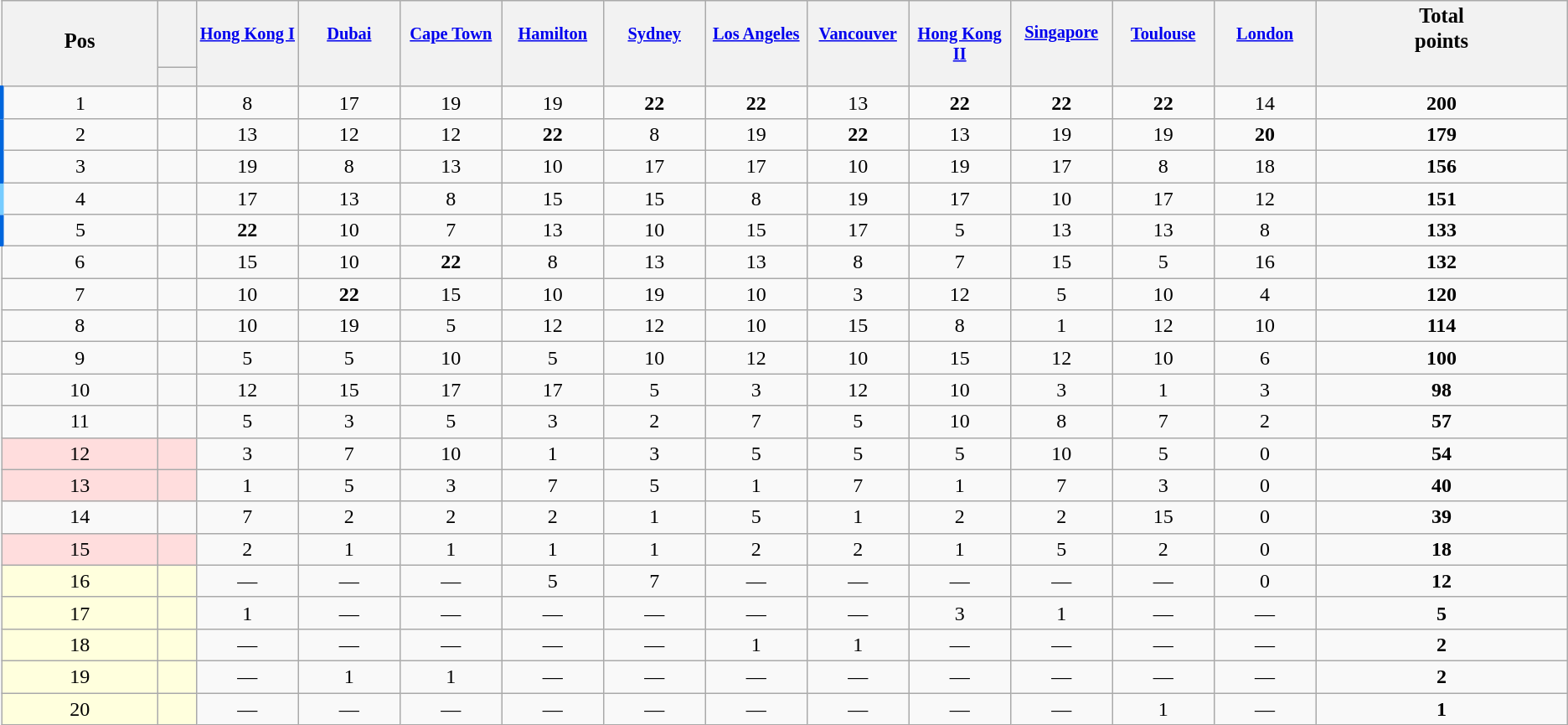<table class="wikitable sortable" style="text-align:center;">
<tr style="font-size:85%;vertical-align:top;">
<th style="border-bottom:1px solid transparent;padding:2px;font-size:120%;"><br>Pos</th>
<th></th>
<th style="border-bottom:1px solid transparent;padding:2px;"><br><a href='#'>Hong Kong I</a></th>
<th style="border-bottom:1px solid transparent;padding:2px;"><br><a href='#'>Dubai</a></th>
<th style="border-bottom:1px solid transparent;padding:2px;"><br><a href='#'>Cape Town</a></th>
<th style="border-bottom:1px solid transparent;padding:2px;"><br><a href='#'>Hamilton</a></th>
<th style="border-bottom:1px solid transparent;padding:2px;"><br><a href='#'>Sydney</a></th>
<th style="border-bottom:1px solid transparent;padding:2px;"><br><a href='#'>Los Angeles</a></th>
<th style="border-bottom:1px solid transparent;padding:2px;"><br><a href='#'>Vancouver</a></th>
<th style="border-bottom:1px solid transparent;padding:2px;"><br><a href='#'>Hong Kong II</a></th>
<th style="border-bottom:1px solid transparent;padding:1px;"><br><a href='#'>Singapore</a></th>
<th style="border-bottom:1px solid transparent;padding:2px;"><br><a href='#'>Toulouse</a></th>
<th style="border-bottom:1px solid transparent;padding:2px;"><br><a href='#'>London</a></th>
<th style="border-bottom:1px solid transparent;padding:2px;font-size:120%;">Total<br>points</th>
</tr>
<tr style="line-height:8px;">
<th data-sort-type="number"></th>
<th></th>
<th data-sort-type="number" max-width=8em width=6.5%></th>
<th data-sort-type="number" max-width=8em width=6.5%></th>
<th data-sort-type="number" max-width=8em width=6.5%></th>
<th data-sort-type="number" max-width=8em width=6.5%></th>
<th data-sort-type="number" max-width=8em width=6.5%></th>
<th data-sort-type="number" max-width=8em width=6.5%></th>
<th data-sort-type="number" max-width=8em width=6.5%></th>
<th data-sort-type="number" max-width=8em width=6.5%></th>
<th data-sort-type="number" max-width=8em width=6.5%></th>
<th data-sort-type="number" max-width=8em width=6.5%></th>
<th data-sort-type="number" max-width=8em width=6.5%></th>
<th data-sort-type="number"> </th>
</tr>
<tr>
<td style="border-left:3px solid #06d;">1</td>
<td align="left"></td>
<td>8</td>
<td>17</td>
<td>19</td>
<td>19</td>
<td><strong>22</strong></td>
<td><strong>22</strong></td>
<td>13</td>
<td><strong>22</strong></td>
<td><strong>22</strong></td>
<td><strong>22</strong></td>
<td>14</td>
<td><strong>200</strong></td>
</tr>
<tr>
<td style="border-left:3px solid #06d;">2</td>
<td align=left></td>
<td>13</td>
<td>12</td>
<td>12</td>
<td><strong>22</strong></td>
<td>8</td>
<td>19</td>
<td><strong>22</strong></td>
<td>13</td>
<td>19</td>
<td>19</td>
<td><strong>20</strong></td>
<td><strong>179</strong></td>
</tr>
<tr>
<td style="border-left:3px solid #06d;">3</td>
<td align=left></td>
<td>19</td>
<td>8</td>
<td>13</td>
<td>10</td>
<td>17</td>
<td>17</td>
<td>10</td>
<td>19</td>
<td>17</td>
<td>8</td>
<td>18</td>
<td><strong>156</strong></td>
</tr>
<tr>
<td style="border-left:3px solid #7cf;">4</td>
<td align="left"></td>
<td>17</td>
<td>13</td>
<td>8</td>
<td>15</td>
<td>15</td>
<td>8</td>
<td>19</td>
<td>17</td>
<td>10</td>
<td>17</td>
<td>12</td>
<td><strong>151</strong></td>
</tr>
<tr>
<td style="border-left:3px solid #06d;">5</td>
<td align="left"></td>
<td><strong>22</strong></td>
<td>10</td>
<td>7</td>
<td>13</td>
<td>10</td>
<td>15</td>
<td>17</td>
<td>5</td>
<td>13</td>
<td>13</td>
<td>8</td>
<td><strong>133</strong></td>
</tr>
<tr>
<td>6</td>
<td align="left"></td>
<td>15</td>
<td>10</td>
<td><strong>22</strong></td>
<td>8</td>
<td>13</td>
<td>13</td>
<td>8</td>
<td>7</td>
<td>15</td>
<td>5</td>
<td>16</td>
<td><strong>132</strong></td>
</tr>
<tr>
<td>7</td>
<td align="left"></td>
<td>10</td>
<td><strong>22</strong></td>
<td>15</td>
<td>10</td>
<td>19</td>
<td>10</td>
<td>3</td>
<td>12</td>
<td>5</td>
<td>10</td>
<td>4</td>
<td><strong>120</strong></td>
</tr>
<tr>
<td>8</td>
<td align="left"></td>
<td>10</td>
<td>19</td>
<td>5</td>
<td>12</td>
<td>12</td>
<td>10</td>
<td>15</td>
<td>8</td>
<td>1</td>
<td>12</td>
<td>10</td>
<td><strong>114</strong></td>
</tr>
<tr>
<td>9</td>
<td align=left></td>
<td>5</td>
<td>5</td>
<td>10</td>
<td>5</td>
<td>10</td>
<td>12</td>
<td>10</td>
<td>15</td>
<td>12</td>
<td>10</td>
<td>6</td>
<td><strong>100</strong></td>
</tr>
<tr>
<td>10</td>
<td align="left"></td>
<td>12</td>
<td>15</td>
<td>17</td>
<td>17</td>
<td>5</td>
<td>3</td>
<td>12</td>
<td>10</td>
<td>3</td>
<td>1</td>
<td>3</td>
<td><strong>98</strong></td>
</tr>
<tr>
<td>11</td>
<td align=left></td>
<td>5</td>
<td>3</td>
<td>5</td>
<td>3</td>
<td>2</td>
<td>7</td>
<td>5</td>
<td>10</td>
<td>8</td>
<td>7</td>
<td>2</td>
<td><strong>57</strong></td>
</tr>
<tr>
<td style="background:#fdd;">12</td>
<td style="background:#fdd;" align="left"></td>
<td>3</td>
<td>7</td>
<td>10</td>
<td>1</td>
<td>3</td>
<td>5</td>
<td>5</td>
<td>5</td>
<td>10</td>
<td>5</td>
<td>0</td>
<td><strong>54</strong></td>
</tr>
<tr>
<td style="background:#fdd;">13</td>
<td style="background:#fdd;" align=left></td>
<td>1</td>
<td>5</td>
<td>3</td>
<td>7</td>
<td>5</td>
<td>1</td>
<td>7</td>
<td>1</td>
<td>7</td>
<td>3</td>
<td>0</td>
<td><strong>40</strong></td>
</tr>
<tr>
<td>14</td>
<td align="left"></td>
<td>7</td>
<td>2</td>
<td>2</td>
<td>2</td>
<td>1</td>
<td>5</td>
<td>1</td>
<td>2</td>
<td>2</td>
<td>15</td>
<td>0</td>
<td><strong>39</strong></td>
</tr>
<tr>
<td style="background:#fdd;">15</td>
<td style="background:#fdd;" align=left></td>
<td>2</td>
<td>1</td>
<td>1</td>
<td>1</td>
<td>1</td>
<td>2</td>
<td>2</td>
<td>1</td>
<td>5</td>
<td>2</td>
<td>0</td>
<td><strong>18</strong></td>
</tr>
<tr>
<td style="background:#ffd;">16</td>
<td style="background:#ffd;" align="left"></td>
<td>—</td>
<td>—</td>
<td>—</td>
<td>5</td>
<td>7</td>
<td>—</td>
<td>—</td>
<td>—</td>
<td>—</td>
<td>—</td>
<td>0</td>
<td><strong>12</strong></td>
</tr>
<tr>
<td style="background:#ffd;">17</td>
<td style="background:#ffd;" align="left"></td>
<td>1</td>
<td>—</td>
<td>—</td>
<td>—</td>
<td>—</td>
<td>—</td>
<td>—</td>
<td>3</td>
<td>1</td>
<td>—</td>
<td>—</td>
<td><strong>5</strong></td>
</tr>
<tr>
<td style="background:#ffd;">18</td>
<td style="background:#ffd;" align="left"></td>
<td>—</td>
<td>—</td>
<td>—</td>
<td>—</td>
<td>—</td>
<td>1</td>
<td>1</td>
<td>—</td>
<td>—</td>
<td>—</td>
<td>—</td>
<td><strong>2</strong></td>
</tr>
<tr>
<td style="background:#ffd;">19</td>
<td style="background:#ffd;" align="left"></td>
<td>—</td>
<td>1</td>
<td>1</td>
<td>—</td>
<td>—</td>
<td>—</td>
<td>—</td>
<td>—</td>
<td>—</td>
<td>—</td>
<td>—</td>
<td><strong>2</strong></td>
</tr>
<tr>
<td style="background:#ffd;">20</td>
<td style="background:#ffd;" align="left"></td>
<td>—</td>
<td>—</td>
<td>—</td>
<td>—</td>
<td>—</td>
<td>—</td>
<td>—</td>
<td>—</td>
<td>—</td>
<td>1</td>
<td>—</td>
<td><strong>1</strong></td>
</tr>
</table>
